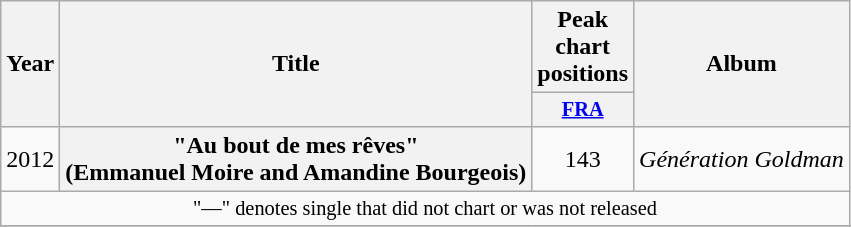<table class="wikitable plainrowheaders" style="text-align:center;" border="1">
<tr>
<th scope="col" rowspan="2">Year</th>
<th scope="col" rowspan="2">Title</th>
<th scope="col" colspan="1">Peak chart positions</th>
<th scope="col" rowspan="2">Album</th>
</tr>
<tr>
<th scope="col" style="width:3em;font-size:85%;"><a href='#'>FRA</a><br></th>
</tr>
<tr>
<td>2012</td>
<th scope="row">"Au bout de mes rêves"<span><br>(Emmanuel Moire and Amandine Bourgeois)</span></th>
<td>143</td>
<td><em>Génération Goldman</em></td>
</tr>
<tr>
<td colspan="14" style="font-size:85%">"—" denotes single that did not chart or was not released</td>
</tr>
<tr>
</tr>
</table>
